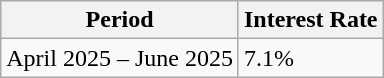<table class="wikitable">
<tr>
<th>Period</th>
<th>Interest Rate</th>
</tr>
<tr>
<td>April 2025 – June 2025</td>
<td>7.1%</td>
</tr>
</table>
